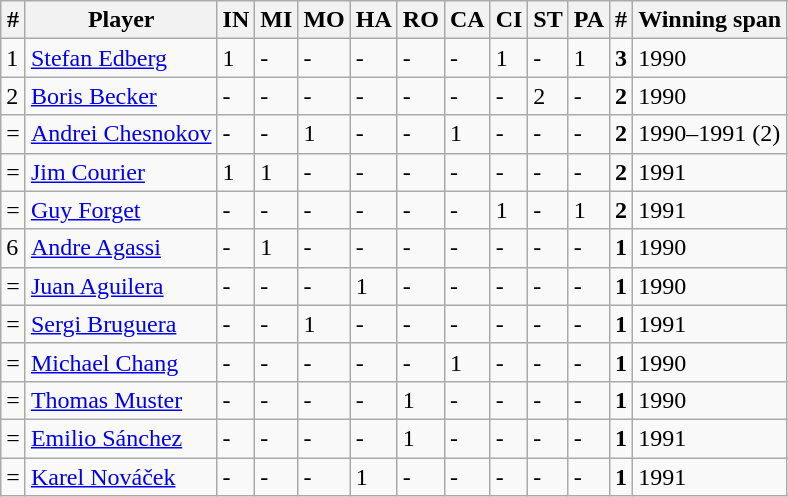<table class="sortable wikitable">
<tr>
<th>#</th>
<th>Player</th>
<th>IN</th>
<th>MI</th>
<th>MO</th>
<th>HA</th>
<th>RO</th>
<th>CA</th>
<th>CI</th>
<th>ST</th>
<th>PA</th>
<th>#</th>
<th>Winning span</th>
</tr>
<tr>
<td>1</td>
<td> <a href='#'>Stefan Edberg</a></td>
<td>1</td>
<td>-</td>
<td>-</td>
<td>-</td>
<td>-</td>
<td>-</td>
<td>1</td>
<td>-</td>
<td>1</td>
<td><strong>3</strong></td>
<td>1990</td>
</tr>
<tr>
<td>2</td>
<td> <a href='#'>Boris Becker</a></td>
<td>-</td>
<td>-</td>
<td>-</td>
<td>-</td>
<td>-</td>
<td>-</td>
<td>-</td>
<td>2</td>
<td>-</td>
<td><strong>2</strong></td>
<td>1990</td>
</tr>
<tr>
<td>=</td>
<td> <a href='#'>Andrei Chesnokov</a></td>
<td>-</td>
<td>-</td>
<td>1</td>
<td>-</td>
<td>-</td>
<td>1</td>
<td>-</td>
<td>-</td>
<td>-</td>
<td><strong>2</strong></td>
<td>1990–1991 (2)</td>
</tr>
<tr>
<td>=</td>
<td> <a href='#'>Jim Courier</a></td>
<td>1</td>
<td>1</td>
<td>-</td>
<td>-</td>
<td>-</td>
<td>-</td>
<td>-</td>
<td>-</td>
<td>-</td>
<td><strong>2</strong></td>
<td>1991</td>
</tr>
<tr>
<td>=</td>
<td> <a href='#'>Guy Forget</a></td>
<td>-</td>
<td>-</td>
<td>-</td>
<td>-</td>
<td>-</td>
<td>-</td>
<td>1</td>
<td>-</td>
<td>1</td>
<td><strong>2</strong></td>
<td>1991</td>
</tr>
<tr>
<td>6</td>
<td> <a href='#'>Andre Agassi</a></td>
<td>-</td>
<td>1</td>
<td>-</td>
<td>-</td>
<td>-</td>
<td>-</td>
<td>-</td>
<td>-</td>
<td>-</td>
<td><strong>1</strong></td>
<td>1990</td>
</tr>
<tr>
<td>=</td>
<td> <a href='#'>Juan Aguilera</a></td>
<td>-</td>
<td>-</td>
<td>-</td>
<td>1</td>
<td>-</td>
<td>-</td>
<td>-</td>
<td>-</td>
<td>-</td>
<td><strong>1</strong></td>
<td>1990</td>
</tr>
<tr>
<td>=</td>
<td> <a href='#'>Sergi Bruguera</a></td>
<td>-</td>
<td>-</td>
<td>1</td>
<td>-</td>
<td>-</td>
<td>-</td>
<td>-</td>
<td>-</td>
<td>-</td>
<td><strong>1</strong></td>
<td>1991</td>
</tr>
<tr>
<td>=</td>
<td> <a href='#'>Michael Chang</a></td>
<td>-</td>
<td>-</td>
<td>-</td>
<td>-</td>
<td>-</td>
<td>1</td>
<td>-</td>
<td>-</td>
<td>-</td>
<td><strong>1</strong></td>
<td>1990</td>
</tr>
<tr>
<td>=</td>
<td> <a href='#'>Thomas Muster</a></td>
<td>-</td>
<td>-</td>
<td>-</td>
<td>-</td>
<td>1</td>
<td>-</td>
<td>-</td>
<td>-</td>
<td>-</td>
<td><strong>1</strong></td>
<td>1990</td>
</tr>
<tr>
<td>=</td>
<td> <a href='#'>Emilio Sánchez</a></td>
<td>-</td>
<td>-</td>
<td>-</td>
<td>-</td>
<td>1</td>
<td>-</td>
<td>-</td>
<td>-</td>
<td>-</td>
<td><strong>1</strong></td>
<td>1991</td>
</tr>
<tr>
<td>=</td>
<td> <a href='#'>Karel Nováček</a></td>
<td>-</td>
<td>-</td>
<td>-</td>
<td>1</td>
<td>-</td>
<td>-</td>
<td>-</td>
<td>-</td>
<td>-</td>
<td><strong>1</strong></td>
<td>1991</td>
</tr>
</table>
